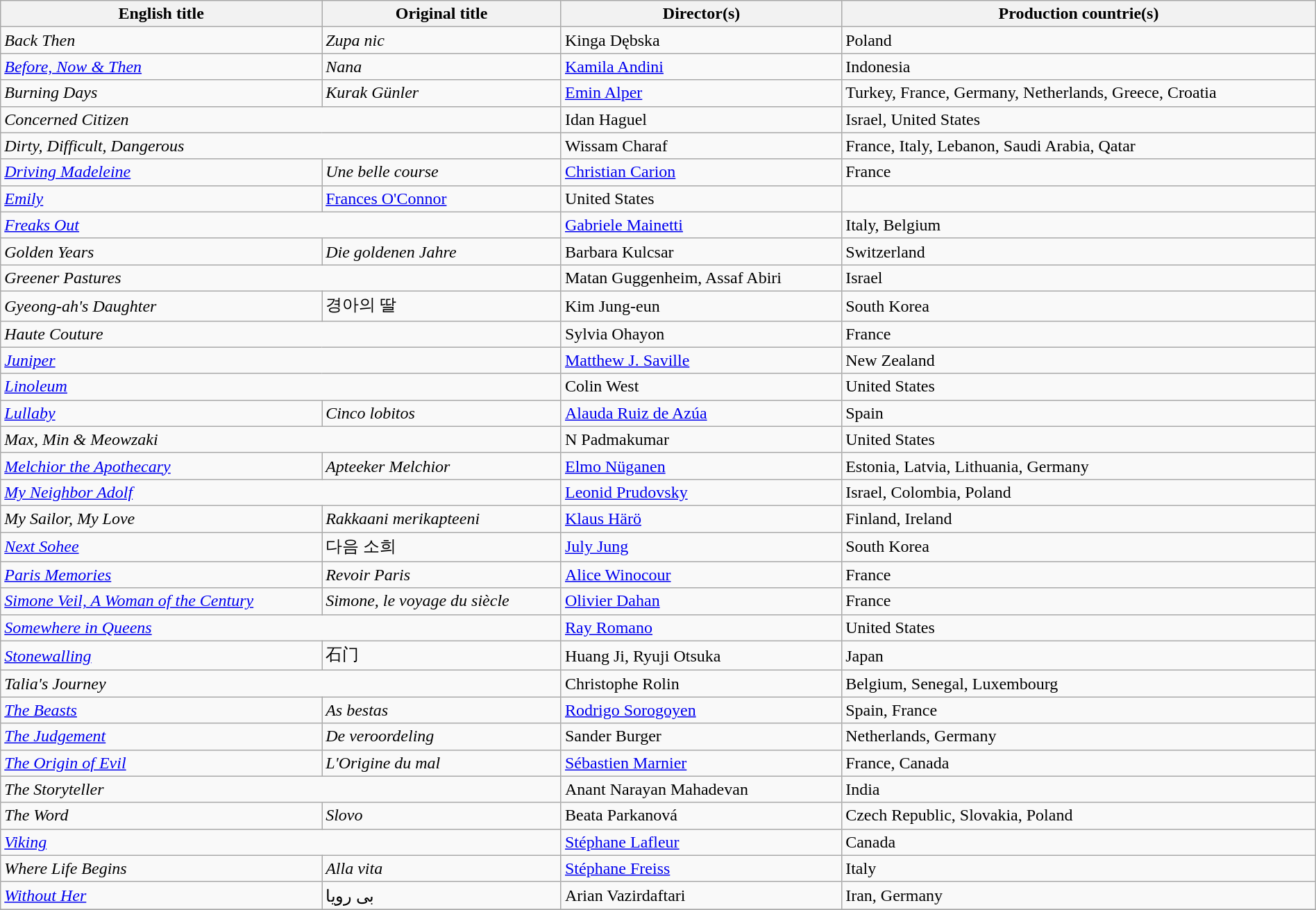<table class="sortable wikitable" style="width:100%; margin-bottom:4px" cellpadding="5">
<tr>
<th scope="col">English title</th>
<th scope="col">Original title</th>
<th scope="col">Director(s)</th>
<th scope="col">Production countrie(s)</th>
</tr>
<tr>
<td><em>Back Then</em></td>
<td><em>Zupa nic</em></td>
<td>Kinga Dębska</td>
<td>Poland</td>
</tr>
<tr>
<td><em><a href='#'>Before, Now & Then</a></em></td>
<td><em>Nana</em></td>
<td><a href='#'>Kamila Andini</a></td>
<td>Indonesia</td>
</tr>
<tr>
<td><em>Burning Days</em></td>
<td><em>Kurak Günler</em></td>
<td><a href='#'>Emin Alper</a></td>
<td>Turkey, France, Germany, Netherlands, Greece, Croatia</td>
</tr>
<tr>
<td colspan="2"><em>Concerned Citizen</em></td>
<td>Idan Haguel</td>
<td>Israel, United States</td>
</tr>
<tr>
<td colspan="2"><em>Dirty, Difficult, Dangerous</em> </td>
<td>Wissam Charaf</td>
<td>France, Italy, Lebanon, Saudi Arabia, Qatar</td>
</tr>
<tr>
<td><em><a href='#'>Driving Madeleine</a></em></td>
<td><em>Une belle course</em></td>
<td><a href='#'>Christian Carion</a></td>
<td>France</td>
</tr>
<tr>
<td><em><a href='#'>Emily</a></em></td>
<td><a href='#'>Frances O'Connor</a></td>
<td>United States</td>
</tr>
<tr>
<td colspan="2"><em><a href='#'>Freaks Out</a></em></td>
<td><a href='#'>Gabriele Mainetti</a></td>
<td>Italy, Belgium</td>
</tr>
<tr>
<td><em>Golden Years</em></td>
<td><em>Die goldenen Jahre</em></td>
<td>Barbara Kulcsar</td>
<td>Switzerland</td>
</tr>
<tr>
<td colspan="2"><em>Greener Pastures</em></td>
<td>Matan Guggenheim, Assaf Abiri</td>
<td>Israel</td>
</tr>
<tr>
<td><em>Gyeong-ah's Daughter</em></td>
<td>경아의 딸</td>
<td>Kim Jung-eun</td>
<td>South Korea</td>
</tr>
<tr>
<td colspan="2"><em>Haute Couture</em></td>
<td>Sylvia Ohayon</td>
<td>France</td>
</tr>
<tr>
<td colspan="2"><em><a href='#'>Juniper</a></em></td>
<td><a href='#'>Matthew J. Saville</a></td>
<td>New Zealand</td>
</tr>
<tr>
<td colspan="2"><em><a href='#'>Linoleum</a></em></td>
<td>Colin West</td>
<td>United States</td>
</tr>
<tr>
<td><em><a href='#'>Lullaby</a></em></td>
<td><em>Cinco lobitos</em></td>
<td><a href='#'>Alauda Ruiz de Azúa</a></td>
<td>Spain</td>
</tr>
<tr>
<td colspan="2"><em>Max, Min & Meowzaki</em></td>
<td>N Padmakumar</td>
<td>United States</td>
</tr>
<tr>
<td><em><a href='#'>Melchior the Apothecary</a></em></td>
<td><em>Apteeker Melchior</em></td>
<td><a href='#'>Elmo Nüganen</a></td>
<td>Estonia, Latvia, Lithuania, Germany</td>
</tr>
<tr>
<td colspan="2"><em><a href='#'>My Neighbor Adolf</a></em></td>
<td><a href='#'>Leonid Prudovsky</a></td>
<td>Israel, Colombia, Poland</td>
</tr>
<tr>
<td><em>My Sailor, My Love</em></td>
<td><em>Rakkaani merikapteeni</em></td>
<td><a href='#'>Klaus Härö</a></td>
<td>Finland, Ireland</td>
</tr>
<tr>
<td><em><a href='#'>Next Sohee</a></em></td>
<td>다음 소희</td>
<td><a href='#'>July Jung</a></td>
<td>South Korea</td>
</tr>
<tr>
<td><em><a href='#'>Paris Memories</a></em></td>
<td><em>Revoir Paris</em></td>
<td><a href='#'>Alice Winocour</a></td>
<td>France</td>
</tr>
<tr>
<td><em><a href='#'>Simone Veil, A Woman of the Century</a></em></td>
<td><em>Simone, le voyage du siècle</em></td>
<td><a href='#'>Olivier Dahan</a></td>
<td>France</td>
</tr>
<tr>
<td colspan="2"><em><a href='#'>Somewhere in Queens</a></em></td>
<td><a href='#'>Ray Romano</a></td>
<td>United States</td>
</tr>
<tr>
<td><em><a href='#'>Stonewalling</a></em></td>
<td>石门</td>
<td>Huang Ji, Ryuji Otsuka</td>
<td>Japan</td>
</tr>
<tr>
<td colspan="2"><em>Talia's Journey</em> </td>
<td>Christophe Rolin</td>
<td>Belgium, Senegal, Luxembourg</td>
</tr>
<tr>
<td><em><a href='#'>The Beasts</a></em></td>
<td><em>As bestas</em></td>
<td><a href='#'>Rodrigo Sorogoyen</a></td>
<td>Spain, France</td>
</tr>
<tr>
<td><em><a href='#'>The Judgement</a></em></td>
<td><em>De veroordeling</em></td>
<td>Sander Burger</td>
<td>Netherlands, Germany</td>
</tr>
<tr>
<td><em><a href='#'>The Origin of Evil</a></em></td>
<td><em>L'Origine du mal</em></td>
<td><a href='#'>Sébastien Marnier</a></td>
<td>France, Canada</td>
</tr>
<tr>
<td colspan="2"><em>The Storyteller</em></td>
<td>Anant Narayan Mahadevan</td>
<td>India</td>
</tr>
<tr>
<td><em>The Word</em></td>
<td><em>Slovo</em></td>
<td>Beata Parkanová</td>
<td>Czech Republic, Slovakia, Poland</td>
</tr>
<tr>
<td colspan="2"><em><a href='#'>Viking</a></em></td>
<td><a href='#'>Stéphane Lafleur</a></td>
<td>Canada</td>
</tr>
<tr>
<td><em>Where Life Begins</em></td>
<td><em>Alla vita</em></td>
<td><a href='#'>Stéphane Freiss</a></td>
<td>Italy</td>
</tr>
<tr>
<td><em><a href='#'>Without Her</a></em></td>
<td>بی رویا</td>
<td>Arian Vazirdaftari</td>
<td>Iran, Germany</td>
</tr>
<tr>
</tr>
</table>
